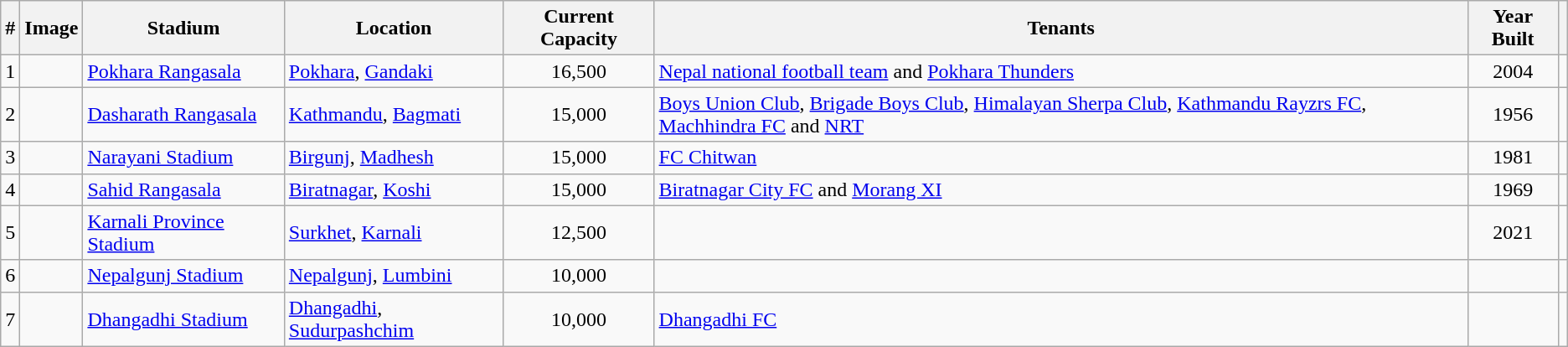<table class="wikitable sortable">
<tr>
<th>#</th>
<th class="unsortable">Image</th>
<th>Stadium</th>
<th>Location</th>
<th>Current Capacity</th>
<th>Tenants</th>
<th>Year Built</th>
<th></th>
</tr>
<tr>
<td style="text-align:center;">1</td>
<td></td>
<td><a href='#'>Pokhara Rangasala</a></td>
<td><a href='#'>Pokhara</a>, <a href='#'>Gandaki</a></td>
<td style="text-align:center;">16,500</td>
<td><a href='#'>Nepal national football team</a> and <a href='#'>Pokhara Thunders</a></td>
<td style="text-align:center;">2004</td>
<td style="text-align:center;"></td>
</tr>
<tr>
<td style="text-align:center;">2</td>
<td></td>
<td><a href='#'>Dasharath Rangasala</a></td>
<td><a href='#'>Kathmandu</a>, <a href='#'>Bagmati</a></td>
<td style="text-align:center;">15,000</td>
<td><a href='#'>Boys Union Club</a>, <a href='#'>Brigade Boys Club</a>, <a href='#'>Himalayan Sherpa Club</a>, <a href='#'>Kathmandu Rayzrs FC</a>, <a href='#'>Machhindra FC</a> and <a href='#'>NRT</a></td>
<td style="text-align:center;">1956</td>
<td style="text-align:center;"></td>
</tr>
<tr>
<td style="text-align:center;">3</td>
<td></td>
<td><a href='#'>Narayani Stadium</a></td>
<td><a href='#'>Birgunj</a>, <a href='#'>Madhesh</a></td>
<td style="text-align:center;">15,000</td>
<td><a href='#'>FC Chitwan</a></td>
<td style="text-align:center;">1981</td>
<td style="text-align:center;"></td>
</tr>
<tr>
<td style="text-align:center;">4</td>
<td></td>
<td><a href='#'>Sahid Rangasala</a></td>
<td><a href='#'>Biratnagar</a>, <a href='#'>Koshi</a></td>
<td style="text-align:center;">15,000</td>
<td><a href='#'>Biratnagar City FC</a> and <a href='#'>Morang XI</a></td>
<td style="text-align:center;">1969</td>
<td style="text-align:center;"></td>
</tr>
<tr>
<td style="text-align:center;">5</td>
<td></td>
<td><a href='#'>Karnali Province Stadium</a></td>
<td><a href='#'>Surkhet</a>, <a href='#'>Karnali</a></td>
<td style="text-align:center;">12,500</td>
<td></td>
<td style="text-align:center;">2021</td>
<td style="text-align:center;"></td>
</tr>
<tr>
<td style="text-align:center;">6</td>
<td></td>
<td><a href='#'>Nepalgunj Stadium</a></td>
<td><a href='#'>Nepalgunj</a>, <a href='#'>Lumbini</a></td>
<td style="text-align:center;">10,000</td>
<td></td>
<td style="text-align:center;"></td>
<td style="text-align:center;"></td>
</tr>
<tr>
<td style="text-align:center;">7</td>
<td></td>
<td><a href='#'>Dhangadhi Stadium</a></td>
<td><a href='#'>Dhangadhi</a>, <a href='#'>Sudurpashchim</a></td>
<td style="text-align:center;">10,000</td>
<td><a href='#'>Dhangadhi FC</a></td>
<td></td>
<td style="text-align:center;"></td>
</tr>
</table>
